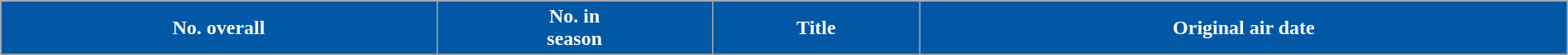<table class="wikitable plainrowheaders" style="width:100%; margin:auto; background:#fff;">
<tr>
<th style="background:#0358A6; color:#ffffff; text-align:center;">No. overall</th>
<th ! style="background:#0358A6; color:#ffffff; text-align:center;">No. in<br>season</th>
<th ! style="background:#0358A6; color:#ffffff; text-align:center;">Title</th>
<th ! style="background:#0358A6; color:#ffffff; text-align:center;">Original air date<br>










</th>
</tr>
</table>
